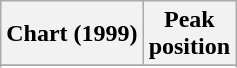<table class="wikitable sortable plainrowheaders" style="text-align:center">
<tr>
<th>Chart (1999)</th>
<th>Peak<br>position</th>
</tr>
<tr>
</tr>
<tr>
</tr>
</table>
